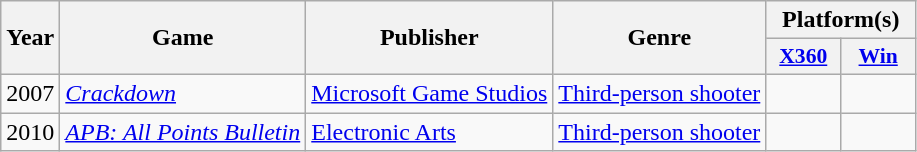<table class="wikitable sortable">
<tr>
<th rowspan="2">Year</th>
<th rowspan="2">Game</th>
<th class="unsortable" rowspan="2">Publisher</th>
<th class="unsortable" rowspan="2">Genre</th>
<th colspan="2">Platform(s)</th>
</tr>
<tr>
<th style="width:3em; font-size:90%" class="unsortable"><a href='#'>X360</a></th>
<th style="width:3em; font-size:90%" class="unsortable"><a href='#'>Win</a></th>
</tr>
<tr>
<td>2007</td>
<td><em><a href='#'>Crackdown</a></em></td>
<td><a href='#'>Microsoft Game Studios</a></td>
<td><a href='#'>Third-person shooter</a></td>
<td></td>
<td></td>
</tr>
<tr>
<td>2010</td>
<td><em><a href='#'>APB: All Points Bulletin</a></em></td>
<td><a href='#'>Electronic Arts</a></td>
<td><a href='#'>Third-person shooter</a></td>
<td></td>
<td></td>
</tr>
</table>
